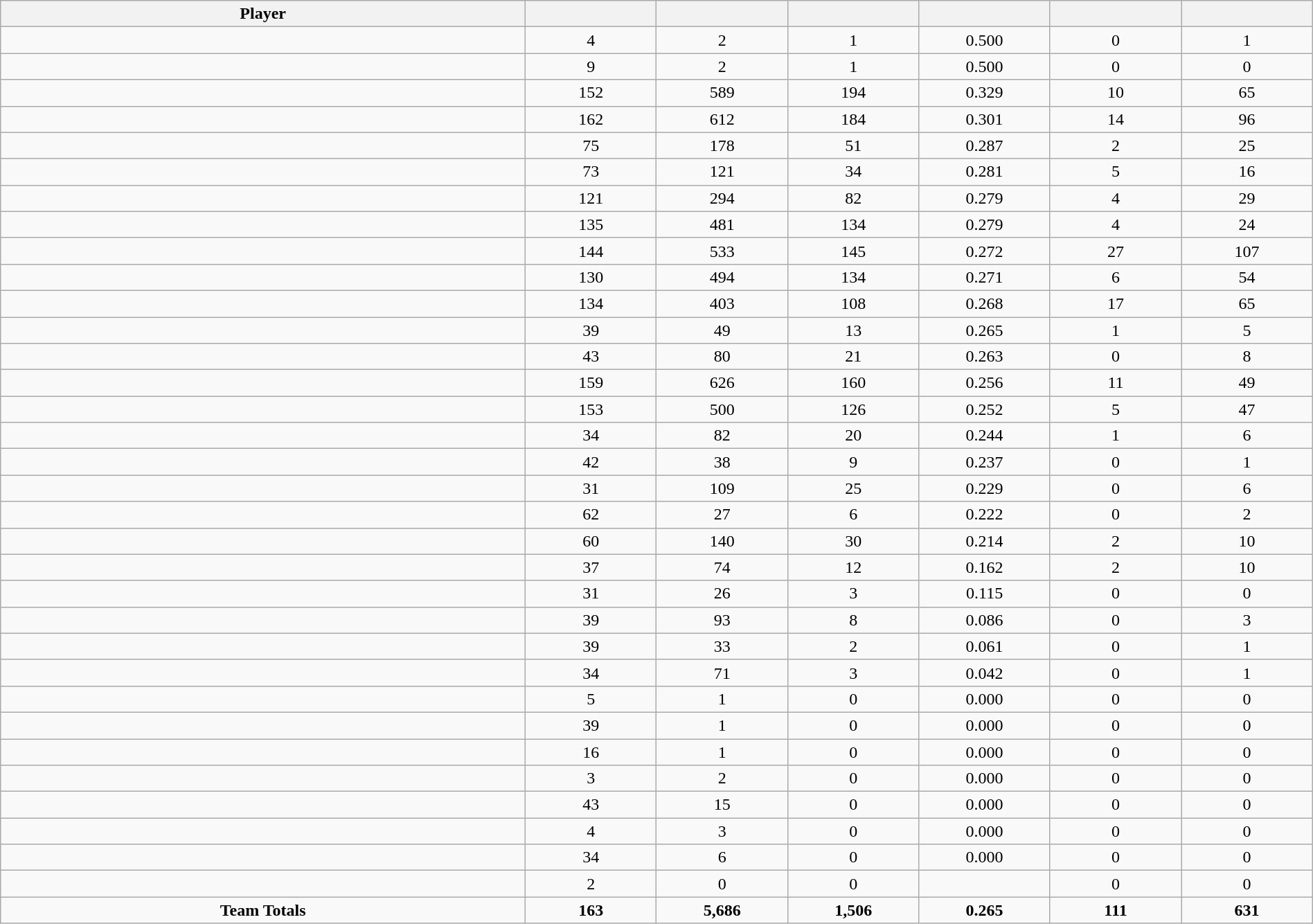<table class="wikitable sortable" style="text-align:center;" width="100%">
<tr>
<th width="40%">Player</th>
<th width="10%"></th>
<th width="10%"></th>
<th width="10%"></th>
<th width="10%"></th>
<th width="10%"></th>
<th width="10%"></th>
</tr>
<tr>
<td></td>
<td>4</td>
<td>2</td>
<td>1</td>
<td>0.500</td>
<td>0</td>
<td>1</td>
</tr>
<tr>
<td></td>
<td>9</td>
<td>2</td>
<td>1</td>
<td>0.500</td>
<td>0</td>
<td>0</td>
</tr>
<tr>
<td></td>
<td>152</td>
<td>589</td>
<td>194</td>
<td>0.329</td>
<td>10</td>
<td>65</td>
</tr>
<tr>
<td></td>
<td>162</td>
<td>612</td>
<td>184</td>
<td>0.301</td>
<td>14</td>
<td>96</td>
</tr>
<tr>
<td></td>
<td>75</td>
<td>178</td>
<td>51</td>
<td>0.287</td>
<td>2</td>
<td>25</td>
</tr>
<tr>
<td></td>
<td>73</td>
<td>121</td>
<td>34</td>
<td>0.281</td>
<td>5</td>
<td>16</td>
</tr>
<tr>
<td></td>
<td>121</td>
<td>294</td>
<td>82</td>
<td>0.279</td>
<td>4</td>
<td>29</td>
</tr>
<tr>
<td></td>
<td>135</td>
<td>481</td>
<td>134</td>
<td>0.279</td>
<td>4</td>
<td>24</td>
</tr>
<tr>
<td></td>
<td>144</td>
<td>533</td>
<td>145</td>
<td>0.272</td>
<td>27</td>
<td>107</td>
</tr>
<tr>
<td></td>
<td>130</td>
<td>494</td>
<td>134</td>
<td>0.271</td>
<td>6</td>
<td>54</td>
</tr>
<tr>
<td></td>
<td>134</td>
<td>403</td>
<td>108</td>
<td>0.268</td>
<td>17</td>
<td>65</td>
</tr>
<tr>
<td></td>
<td>39</td>
<td>49</td>
<td>13</td>
<td>0.265</td>
<td>1</td>
<td>5</td>
</tr>
<tr>
<td></td>
<td>43</td>
<td>80</td>
<td>21</td>
<td>0.263</td>
<td>0</td>
<td>8</td>
</tr>
<tr>
<td></td>
<td>159</td>
<td>626</td>
<td>160</td>
<td>0.256</td>
<td>11</td>
<td>49</td>
</tr>
<tr>
<td></td>
<td>153</td>
<td>500</td>
<td>126</td>
<td>0.252</td>
<td>5</td>
<td>47</td>
</tr>
<tr>
<td></td>
<td>34</td>
<td>82</td>
<td>20</td>
<td>0.244</td>
<td>1</td>
<td>6</td>
</tr>
<tr>
<td></td>
<td>42</td>
<td>38</td>
<td>9</td>
<td>0.237</td>
<td>0</td>
<td>1</td>
</tr>
<tr>
<td></td>
<td>31</td>
<td>109</td>
<td>25</td>
<td>0.229</td>
<td>0</td>
<td>6</td>
</tr>
<tr>
<td></td>
<td>62</td>
<td>27</td>
<td>6</td>
<td>0.222</td>
<td>0</td>
<td>2</td>
</tr>
<tr>
<td></td>
<td>60</td>
<td>140</td>
<td>30</td>
<td>0.214</td>
<td>2</td>
<td>10</td>
</tr>
<tr>
<td></td>
<td>37</td>
<td>74</td>
<td>12</td>
<td>0.162</td>
<td>2</td>
<td>10</td>
</tr>
<tr>
<td></td>
<td>31</td>
<td>26</td>
<td>3</td>
<td>0.115</td>
<td>0</td>
<td>0</td>
</tr>
<tr>
<td></td>
<td>39</td>
<td>93</td>
<td>8</td>
<td>0.086</td>
<td>0</td>
<td>3</td>
</tr>
<tr>
<td></td>
<td>39</td>
<td>33</td>
<td>2</td>
<td>0.061</td>
<td>0</td>
<td>1</td>
</tr>
<tr>
<td></td>
<td>34</td>
<td>71</td>
<td>3</td>
<td>0.042</td>
<td>0</td>
<td>1</td>
</tr>
<tr>
<td></td>
<td>5</td>
<td>1</td>
<td>0</td>
<td>0.000</td>
<td>0</td>
<td>0</td>
</tr>
<tr>
<td></td>
<td>39</td>
<td>1</td>
<td>0</td>
<td>0.000</td>
<td>0</td>
<td>0</td>
</tr>
<tr>
<td></td>
<td>16</td>
<td>1</td>
<td>0</td>
<td>0.000</td>
<td>0</td>
<td>0</td>
</tr>
<tr>
<td></td>
<td>3</td>
<td>2</td>
<td>0</td>
<td>0.000</td>
<td>0</td>
<td>0</td>
</tr>
<tr>
<td></td>
<td>43</td>
<td>15</td>
<td>0</td>
<td>0.000</td>
<td>0</td>
<td>0</td>
</tr>
<tr>
<td></td>
<td>4</td>
<td>3</td>
<td>0</td>
<td>0.000</td>
<td>0</td>
<td>0</td>
</tr>
<tr>
<td></td>
<td>34</td>
<td>6</td>
<td>0</td>
<td>0.000</td>
<td>0</td>
<td>0</td>
</tr>
<tr>
<td></td>
<td>2</td>
<td>0</td>
<td>0</td>
<td></td>
<td>0</td>
<td>0</td>
</tr>
<tr>
<td><strong>Team Totals</strong></td>
<td><strong>163</strong></td>
<td><strong>5,686</strong></td>
<td><strong>1,506</strong></td>
<td><strong>0.265</strong></td>
<td><strong>111</strong></td>
<td><strong>631</strong></td>
</tr>
</table>
